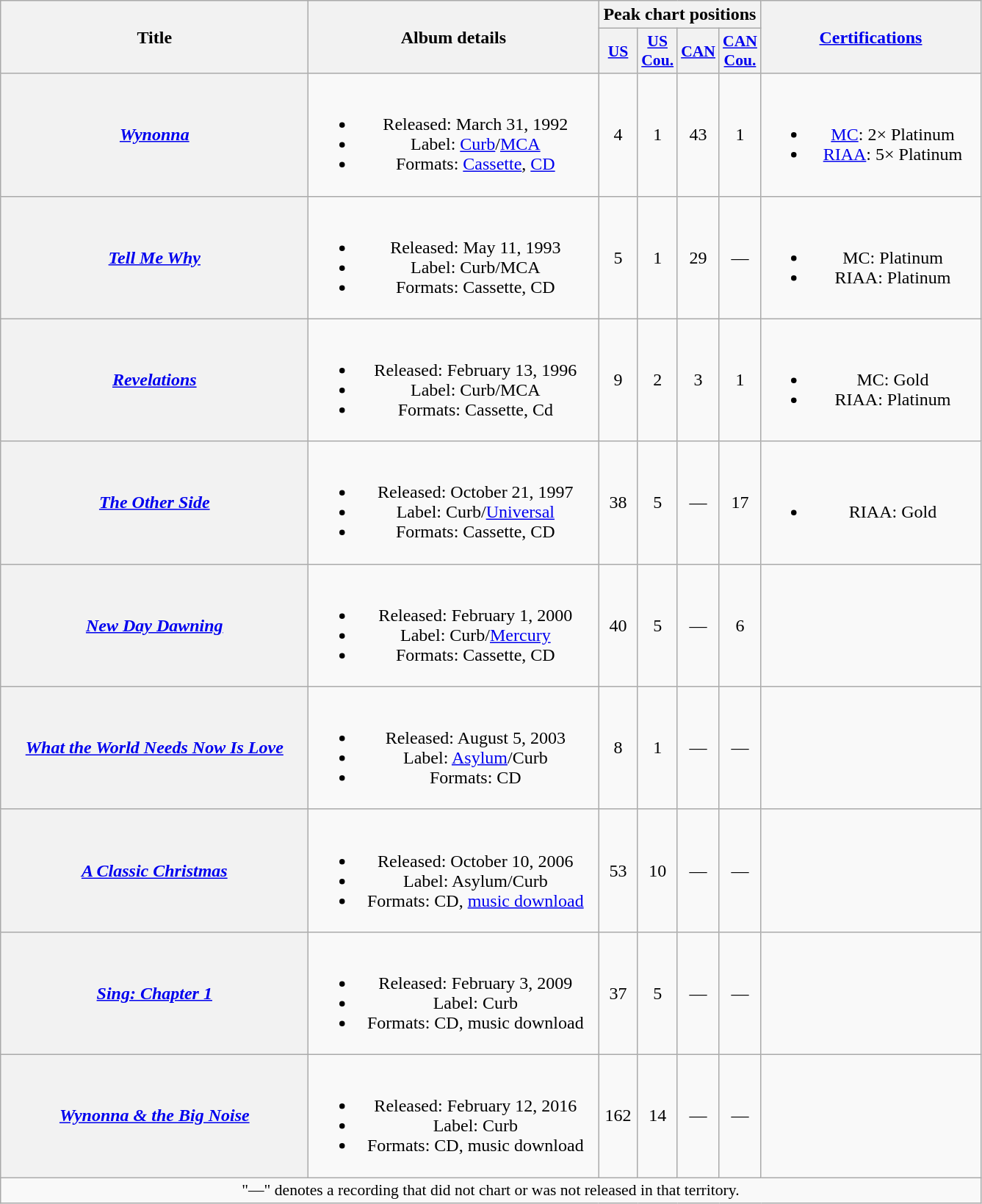<table class="wikitable plainrowheaders" style="text-align:center;" border="1">
<tr>
<th scope="col" rowspan="2" style="width:17em;">Title</th>
<th scope="col" rowspan="2" style="width:16em;">Album details</th>
<th scope="col" colspan="4">Peak chart positions</th>
<th scope="col" rowspan="2" style="width:12em;"><a href='#'>Certifications</a></th>
</tr>
<tr>
<th scope="col" style="width:2em;font-size:90%;"><a href='#'>US</a><br></th>
<th scope="col" style="width:2em;font-size:90%;"><a href='#'>US<br>Cou.</a><br></th>
<th scope="col" style="width:2em;font-size:90%;"><a href='#'>CAN</a><br></th>
<th scope="col" style="width:2em;font-size:90%;"><a href='#'>CAN<br>Cou.</a><br></th>
</tr>
<tr>
<th scope="row"><em><a href='#'>Wynonna</a></em></th>
<td><br><ul><li>Released: March 31, 1992</li><li>Label: <a href='#'>Curb</a>/<a href='#'>MCA</a></li><li>Formats: <a href='#'>Cassette</a>, <a href='#'>CD</a></li></ul></td>
<td>4</td>
<td>1</td>
<td>43</td>
<td>1</td>
<td><br><ul><li><a href='#'>MC</a>: 2× Platinum</li><li><a href='#'>RIAA</a>: 5× Platinum</li></ul></td>
</tr>
<tr>
<th scope="row"><em><a href='#'>Tell Me Why</a></em></th>
<td><br><ul><li>Released: May 11, 1993</li><li>Label: Curb/MCA</li><li>Formats: Cassette, CD</li></ul></td>
<td>5</td>
<td>1</td>
<td>29</td>
<td>—</td>
<td><br><ul><li>MC: Platinum</li><li>RIAA: Platinum</li></ul></td>
</tr>
<tr>
<th scope="row"><em><a href='#'>Revelations</a></em></th>
<td><br><ul><li>Released: February 13, 1996</li><li>Label: Curb/MCA</li><li>Formats: Cassette, Cd</li></ul></td>
<td>9</td>
<td>2</td>
<td>3</td>
<td>1</td>
<td><br><ul><li>MC: Gold</li><li>RIAA: Platinum</li></ul></td>
</tr>
<tr>
<th scope="row"><em><a href='#'>The Other Side</a></em></th>
<td><br><ul><li>Released: October 21, 1997</li><li>Label: Curb/<a href='#'>Universal</a></li><li>Formats: Cassette, CD</li></ul></td>
<td>38</td>
<td>5</td>
<td>—</td>
<td>17</td>
<td><br><ul><li>RIAA: Gold</li></ul></td>
</tr>
<tr>
<th scope="row"><em><a href='#'>New Day Dawning</a></em></th>
<td><br><ul><li>Released: February 1, 2000</li><li>Label: Curb/<a href='#'>Mercury</a></li><li>Formats: Cassette, CD</li></ul></td>
<td>40</td>
<td>5</td>
<td>—</td>
<td>6</td>
</tr>
<tr>
<th scope="row"><em><a href='#'>What the World Needs Now Is Love</a></em></th>
<td><br><ul><li>Released: August 5, 2003</li><li>Label: <a href='#'>Asylum</a>/Curb</li><li>Formats: CD</li></ul></td>
<td>8</td>
<td>1</td>
<td>—</td>
<td>—</td>
<td></td>
</tr>
<tr>
<th scope="row"><em><a href='#'>A Classic Christmas</a></em></th>
<td><br><ul><li>Released: October 10, 2006</li><li>Label: Asylum/Curb</li><li>Formats: CD, <a href='#'>music download</a></li></ul></td>
<td>53</td>
<td>10</td>
<td>—</td>
<td>—</td>
<td></td>
</tr>
<tr>
<th scope="row"><em><a href='#'>Sing: Chapter 1</a></em></th>
<td><br><ul><li>Released: February 3, 2009</li><li>Label: Curb</li><li>Formats: CD, music download</li></ul></td>
<td>37</td>
<td>5</td>
<td>—</td>
<td>—</td>
<td></td>
</tr>
<tr>
<th scope="row"><em><a href='#'>Wynonna & the Big Noise</a></em></th>
<td><br><ul><li>Released: February 12, 2016</li><li>Label: Curb</li><li>Formats: CD, music download</li></ul></td>
<td>162</td>
<td>14</td>
<td>—</td>
<td>—</td>
<td></td>
</tr>
<tr>
<td colspan="7" style="font-size:90%">"—" denotes a recording that did not chart or was not released in that territory.</td>
</tr>
</table>
